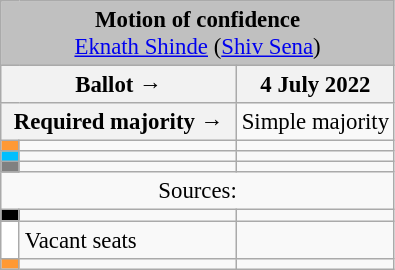<table class="wikitable" style="text-align:center; font-size:95%;">
<tr>
<td colspan="3" align="center" bgcolor="#C0C0C0"><strong>Motion of confidence</strong><br><a href='#'>Eknath Shinde</a> (<a href='#'>Shiv Sena</a>)</td>
</tr>
<tr>
<th colspan="2" style="width:150px;">Ballot →</th>
<th>4 July 2022</th>
</tr>
<tr>
<th colspan="2">Required majority →</th>
<td>Simple majority </td>
</tr>
<tr>
<th style="background:#ff9933;"></th>
<td style="text-align:left;"></td>
<td></td>
</tr>
<tr>
<th style="background:#00bfff;"></th>
<td style="text-align:left;"></td>
<td></td>
</tr>
<tr>
<th style="background:gray;"></th>
<td style="text-align:left;"></td>
<td></td>
</tr>
<tr>
<td style="text-align:centre;" colspan="3">Sources:</td>
</tr>
<tr>
<th style="background:black;"></th>
<td style="text-align:left;"></td>
<td></td>
</tr>
<tr>
<th style="background:white;"></th>
<td style="text-align:left;">Vacant seats</td>
<td></td>
</tr>
<tr>
<th style="background:#ff9933;"></th>
<td style="text-align:left;"></td>
<td></td>
</tr>
</table>
